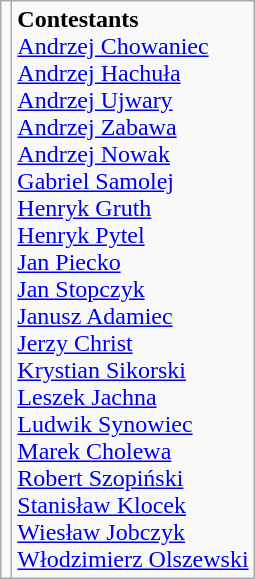<table class="wikitable" style="text-align:center">
<tr>
<td></td>
<td align=left><strong>Contestants</strong><br> <a href='#'>Andrzej Chowaniec</a> <br> <a href='#'>Andrzej Hachuła</a> <br> <a href='#'>Andrzej Ujwary</a> <br> <a href='#'>Andrzej Zabawa</a> <br> <a href='#'>Andrzej Nowak</a> <br> <a href='#'>Gabriel Samolej</a> <br> <a href='#'>Henryk Gruth</a> <br> <a href='#'>Henryk Pytel</a> <br> <a href='#'>Jan Piecko</a> <br> <a href='#'>Jan Stopczyk</a> <br> <a href='#'>Janusz Adamiec</a> <br> <a href='#'>Jerzy Christ</a> <br> <a href='#'>Krystian Sikorski</a> <br> <a href='#'>Leszek Jachna</a> <br> <a href='#'>Ludwik Synowiec</a> <br> <a href='#'>Marek Cholewa</a> <br> <a href='#'>Robert Szopiński</a> <br> <a href='#'>Stanisław Klocek</a> <br> <a href='#'>Wiesław Jobczyk</a> <br> <a href='#'>Włodzimierz Olszewski</a></td>
</tr>
</table>
